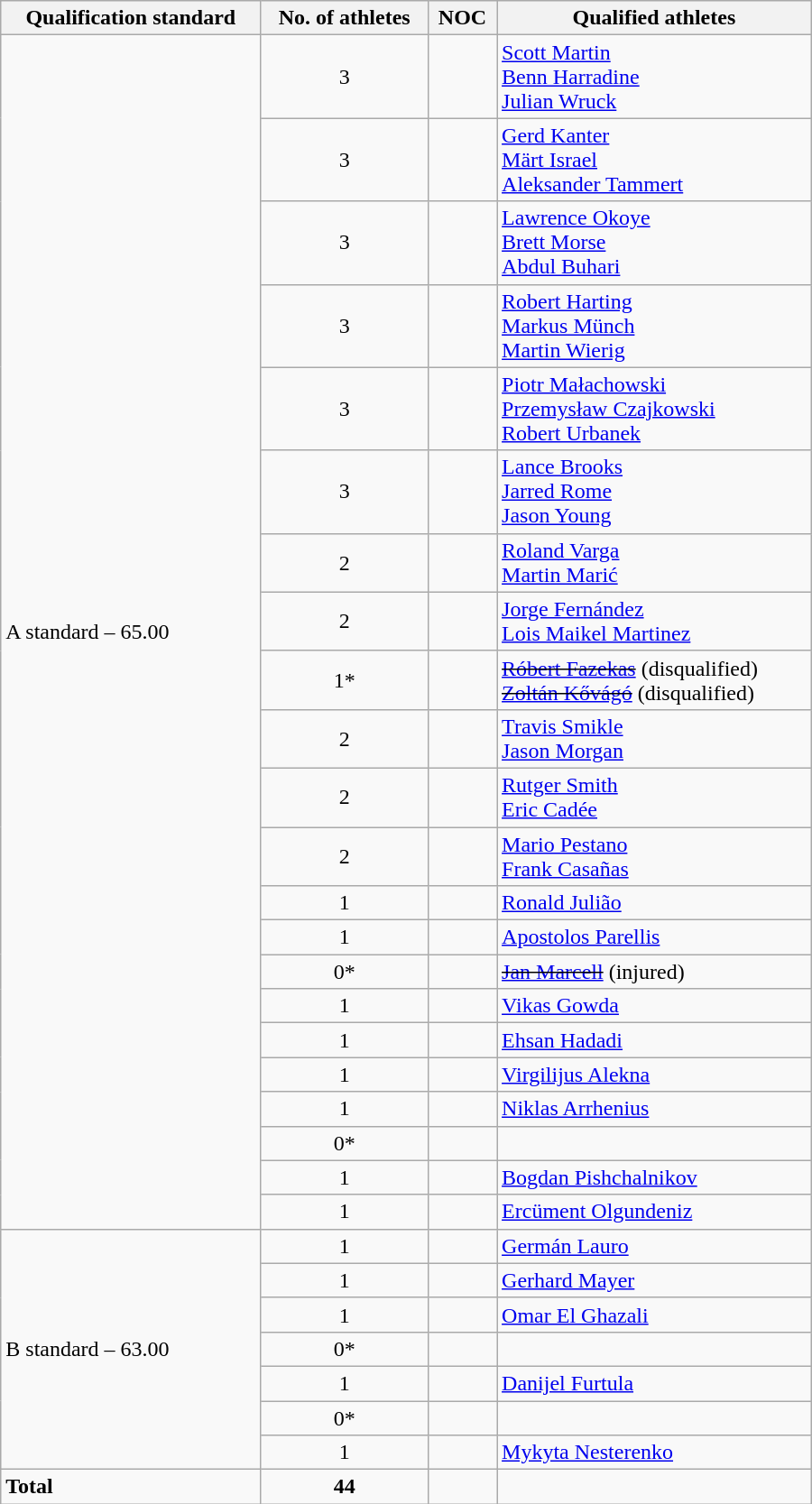<table class="wikitable"  style="text-align:left; width:600px;">
<tr>
<th>Qualification standard</th>
<th>No. of athletes</th>
<th>NOC</th>
<th>Qualified athletes</th>
</tr>
<tr>
<td rowspan="22">A standard – 65.00</td>
<td align=center>3</td>
<td></td>
<td><a href='#'>Scott Martin</a><br><a href='#'>Benn Harradine</a><br><a href='#'>Julian Wruck</a></td>
</tr>
<tr>
<td align=center>3</td>
<td></td>
<td><a href='#'>Gerd Kanter</a><br><a href='#'>Märt Israel</a><br><a href='#'>Aleksander Tammert</a></td>
</tr>
<tr>
<td align=center>3</td>
<td></td>
<td><a href='#'>Lawrence Okoye</a><br><a href='#'>Brett Morse</a><br><a href='#'>Abdul Buhari</a></td>
</tr>
<tr>
<td align=center>3</td>
<td></td>
<td><a href='#'>Robert Harting</a><br><a href='#'>Markus Münch</a><br><a href='#'>Martin Wierig</a></td>
</tr>
<tr>
<td align=center>3</td>
<td></td>
<td><a href='#'>Piotr Małachowski</a><br><a href='#'>Przemysław Czajkowski</a><br><a href='#'>Robert Urbanek</a></td>
</tr>
<tr>
<td align=center>3</td>
<td></td>
<td><a href='#'>Lance Brooks</a><br><a href='#'>Jarred Rome</a><br><a href='#'>Jason Young</a></td>
</tr>
<tr>
<td align=center>2</td>
<td></td>
<td><a href='#'>Roland Varga</a><br><a href='#'>Martin Marić</a></td>
</tr>
<tr>
<td align=center>2</td>
<td></td>
<td><a href='#'>Jorge Fernández</a><br><a href='#'>Lois Maikel Martinez</a></td>
</tr>
<tr>
<td align=center>1*</td>
<td></td>
<td><s><a href='#'>Róbert Fazekas</a></s> (disqualified)<br><s><a href='#'>Zoltán Kővágó</a></s> (disqualified)</td>
</tr>
<tr>
<td align=center>2</td>
<td></td>
<td><a href='#'>Travis Smikle</a><br><a href='#'>Jason Morgan</a></td>
</tr>
<tr>
<td align=center>2</td>
<td></td>
<td><a href='#'>Rutger Smith</a><br><a href='#'>Eric Cadée</a></td>
</tr>
<tr>
<td align=center>2</td>
<td></td>
<td><a href='#'>Mario Pestano</a><br><a href='#'>Frank Casañas</a></td>
</tr>
<tr>
<td align=center>1</td>
<td> </td>
<td><a href='#'>Ronald Julião</a></td>
</tr>
<tr>
<td align=center>1</td>
<td></td>
<td><a href='#'>Apostolos Parellis</a></td>
</tr>
<tr>
<td align=center>0*</td>
<td> </td>
<td><s><a href='#'>Jan Marcell</a></s> (injured)</td>
</tr>
<tr>
<td align=center>1</td>
<td></td>
<td><a href='#'>Vikas Gowda</a></td>
</tr>
<tr>
<td align=center>1</td>
<td></td>
<td><a href='#'>Ehsan Hadadi</a></td>
</tr>
<tr>
<td align=center>1</td>
<td></td>
<td><a href='#'>Virgilijus Alekna</a></td>
</tr>
<tr>
<td align=center>1</td>
<td></td>
<td><a href='#'>Niklas Arrhenius</a></td>
</tr>
<tr>
<td align=center>0*</td>
<td><s></s></td>
<td></td>
</tr>
<tr>
<td align=center>1</td>
<td></td>
<td><a href='#'>Bogdan Pishchalnikov</a></td>
</tr>
<tr>
<td align=center>1</td>
<td></td>
<td><a href='#'>Ercüment Olgundeniz</a></td>
</tr>
<tr>
<td rowspan="7">B standard – 63.00</td>
<td align=center>1</td>
<td></td>
<td><a href='#'>Germán Lauro</a></td>
</tr>
<tr>
<td align=center>1</td>
<td></td>
<td><a href='#'>Gerhard Mayer</a></td>
</tr>
<tr>
<td align=center>1</td>
<td></td>
<td><a href='#'>Omar El Ghazali</a></td>
</tr>
<tr>
<td align=center>0*</td>
<td><s></s></td>
<td></td>
</tr>
<tr>
<td align=center>1</td>
<td></td>
<td><a href='#'>Danijel Furtula</a></td>
</tr>
<tr>
<td align=center>0*</td>
<td><s></s></td>
<td></td>
</tr>
<tr>
<td align=center>1</td>
<td></td>
<td><a href='#'>Mykyta Nesterenko</a></td>
</tr>
<tr>
<td><strong>Total</strong></td>
<td align=center><strong>44</strong></td>
<td></td>
<td></td>
</tr>
</table>
